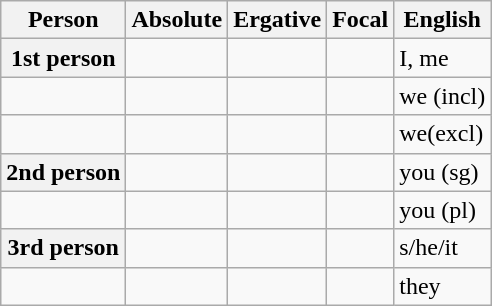<table class="wikitable">
<tr>
<th>Person</th>
<th>Absolute</th>
<th>Ergative</th>
<th>Focal</th>
<th>English</th>
</tr>
<tr>
<th>1st person</th>
<td></td>
<td></td>
<td></td>
<td>I, me</td>
</tr>
<tr>
<td></td>
<td></td>
<td></td>
<td></td>
<td>we (incl)</td>
</tr>
<tr>
<td></td>
<td></td>
<td></td>
<td></td>
<td>we(excl)</td>
</tr>
<tr>
<th>2nd person</th>
<td></td>
<td></td>
<td></td>
<td>you (sg)</td>
</tr>
<tr>
<td></td>
<td></td>
<td></td>
<td></td>
<td>you (pl)</td>
</tr>
<tr>
<th>3rd person</th>
<td></td>
<td></td>
<td></td>
<td>s/he/it</td>
</tr>
<tr>
<td></td>
<td></td>
<td></td>
<td></td>
<td>they</td>
</tr>
</table>
